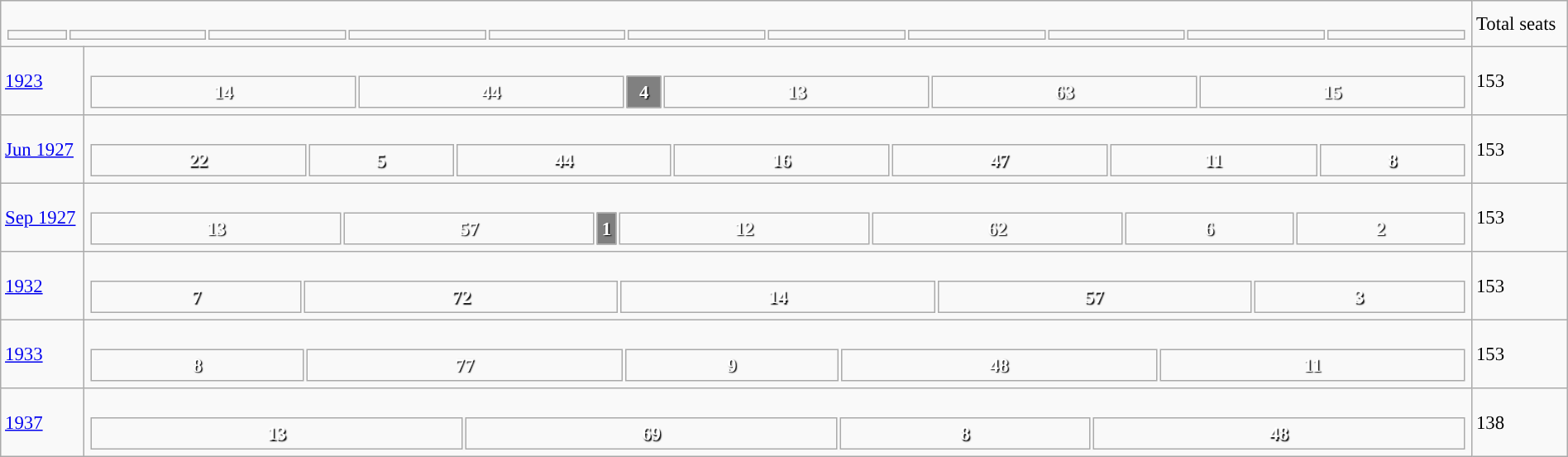<table class="wikitable" width="100%" style="border:solid #000000 1px;font-size:95%;">
<tr>
<td colspan="2"><br><table width="100%" style="font-size:90%;">
<tr>
<td width="40"></td>
<td></td>
<td></td>
<td></td>
<td></td>
<td></td>
<td></td>
<td></td>
<td></td>
<td></td>
<td></td>
</tr>
</table>
</td>
<td width="70">Total seats</td>
</tr>
<tr>
<td width="60"><a href='#'>1923</a></td>
<td><br><table style="width:100%; text-align:center; font-weight:bold; color:white; text-shadow: 1px 1px 1px #000000;">
<tr>
<td style="background-color: ">14</td>
<td style="background-color: ">44</td>
<td style="background-color: #808080;                                                      width:  2.61%">4</td>
<td style="background-color: ">13</td>
<td style="background-color: ">63</td>
<td style="background-color: ">15</td>
</tr>
</table>
</td>
<td>153</td>
</tr>
<tr>
<td><a href='#'>Jun 1927</a></td>
<td><br><table style="width:100%; text-align:center; font-weight:bold; color:white; text-shadow: 1px 1px 1px #000000;">
<tr>
<td style="background-color: ">22</td>
<td style="background-color: ">5</td>
<td style="background-color: ">44</td>
<td style="background-color: ">16</td>
<td style="background-color: ">47</td>
<td style="background-color: ">11</td>
<td style="background-color: ">8</td>
</tr>
</table>
</td>
<td>153</td>
</tr>
<tr>
<td><a href='#'>Sep 1927</a></td>
<td><br><table style="width:100%; text-align:center; font-weight:bold; color:white; text-shadow: 1px 1px 1px #000000;">
<tr>
<td style="background-color: ">13</td>
<td style="background-color: ">57</td>
<td style="background-color: #808080;                                                      width:  0.65%">1</td>
<td style="background-color: ">12</td>
<td style="background-color: ">62</td>
<td style="background-color: ">6</td>
<td style="background-color: ">2</td>
</tr>
</table>
</td>
<td>153</td>
</tr>
<tr>
<td><a href='#'>1932</a></td>
<td><br><table style="width:100%; text-align:center; font-weight:bold; color:white; text-shadow: 1px 1px 1px #000000;">
<tr>
<td style="background-color: ">7</td>
<td style="background-color: ">72</td>
<td style="background-color: ">14</td>
<td style="background-color: ">57</td>
<td style="background-color: ">3</td>
</tr>
</table>
</td>
<td>153</td>
</tr>
<tr>
<td><a href='#'>1933</a></td>
<td><br><table style="width:100%; text-align:center; font-weight:bold; color:white; text-shadow: 1px 1px 1px #000000;">
<tr>
<td style="background-color: ">8</td>
<td style="background-color: ">77</td>
<td style="background-color: ">9</td>
<td style="background-color: ">48</td>
<td style="background-color: ">11</td>
</tr>
</table>
</td>
<td>153</td>
</tr>
<tr>
<td><a href='#'>1937</a></td>
<td><br><table style="width:100%; text-align:center; font-weight:bold; color:white; text-shadow: 1px 1px 1px #000000;">
<tr>
<td style="background-color: ">13</td>
<td style="background-color: ">69</td>
<td style="background-color: ">8</td>
<td style="background-color: ">48</td>
</tr>
</table>
</td>
<td>138</td>
</tr>
</table>
